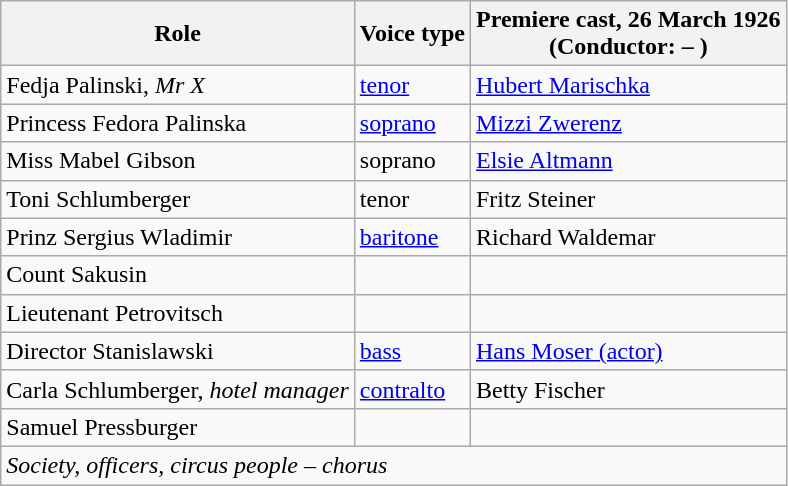<table class="wikitable">
<tr>
<th>Role</th>
<th>Voice type</th>
<th>Premiere cast, 26 March 1926<br>(Conductor: – )</th>
</tr>
<tr>
<td>Fedja Palinski, <em>Mr X</em></td>
<td><a href='#'>tenor</a></td>
<td><a href='#'>Hubert Marischka</a></td>
</tr>
<tr>
<td>Princess Fedora Palinska</td>
<td><a href='#'>soprano</a></td>
<td><a href='#'>Mizzi Zwerenz</a></td>
</tr>
<tr>
<td>Miss Mabel Gibson</td>
<td>soprano</td>
<td><a href='#'>Elsie Altmann</a></td>
</tr>
<tr>
<td>Toni Schlumberger</td>
<td>tenor</td>
<td>Fritz Steiner</td>
</tr>
<tr>
<td>Prinz Sergius Wladimir</td>
<td><a href='#'>baritone</a></td>
<td>Richard Waldemar</td>
</tr>
<tr>
<td>Count Sakusin</td>
<td></td>
<td></td>
</tr>
<tr>
<td>Lieutenant Petrovitsch</td>
<td></td>
<td></td>
</tr>
<tr>
<td>Director Stanislawski</td>
<td><a href='#'>bass</a></td>
<td><a href='#'>Hans Moser (actor)</a></td>
</tr>
<tr>
<td>Carla Schlumberger, <em>hotel manager</em></td>
<td><a href='#'>contralto</a></td>
<td>Betty Fischer</td>
</tr>
<tr>
<td>Samuel Pressburger</td>
<td></td>
<td></td>
</tr>
<tr>
<td colspan="3"><em>Society, officers, circus people – chorus</em></td>
</tr>
</table>
